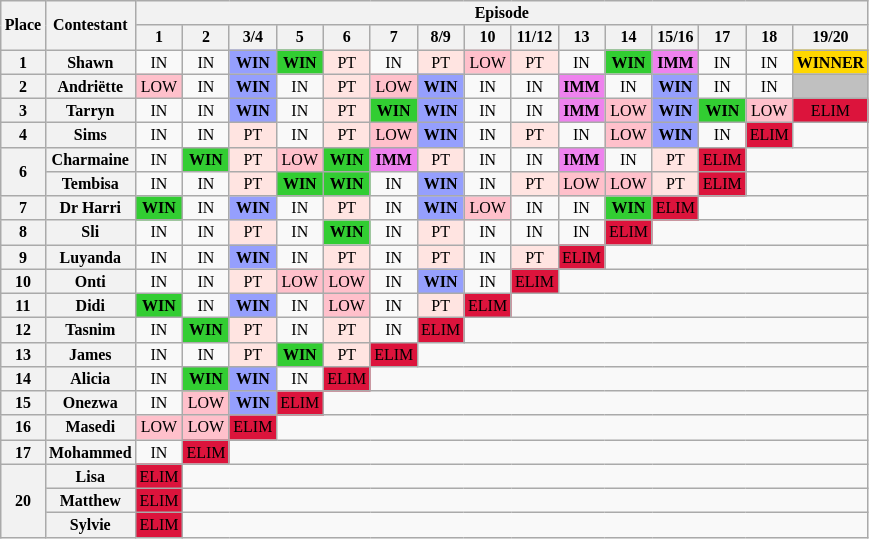<table class="wikitable" style="text-align: center; font-size: 8pt">
<tr>
<th rowspan="2">Place</th>
<th rowspan="2">Contestant</th>
<th colspan="15">Episode</th>
</tr>
<tr>
<th>1</th>
<th>2</th>
<th>3/4</th>
<th>5</th>
<th>6</th>
<th>7</th>
<th>8/9</th>
<th>10</th>
<th>11/12</th>
<th>13</th>
<th>14</th>
<th>15/16</th>
<th>17</th>
<th>18</th>
<th>19/20</th>
</tr>
<tr>
<th>1</th>
<th>Shawn</th>
<td>IN</td>
<td>IN</td>
<td bgcolor="#959FFD"><strong>WIN</strong></td>
<td bgcolor="limegreen"><strong>WIN</strong></td>
<td bgcolor="mistyrose">PT</td>
<td>IN</td>
<td bgcolor="mistyrose">PT</td>
<td bgcolor="pink">LOW</td>
<td bgcolor="mistyrose">PT</td>
<td>IN</td>
<td bgcolor="limegreen"><strong>WIN</strong></td>
<td bgcolor="violet"><strong>IMM</strong></td>
<td>IN</td>
<td>IN</td>
<td bgcolor="gold"><strong>WINNER</strong></td>
</tr>
<tr>
<th>2</th>
<th>Andriëtte</th>
<td bgcolor="pink">LOW</td>
<td>IN</td>
<td bgcolor="#959FFD"><strong>WIN</strong></td>
<td>IN</td>
<td bgcolor="mistyrose">PT</td>
<td bgcolor="pink">LOW</td>
<td bgcolor="#959FFD"><strong>WIN</strong></td>
<td>IN</td>
<td>IN</td>
<td bgcolor="violet"><strong>IMM</strong></td>
<td>IN</td>
<td bgcolor="#959FFD"><strong>WIN</strong></td>
<td>IN</td>
<td>IN</td>
<td bgcolor="silver"><strong></strong></td>
</tr>
<tr>
<th>3</th>
<th>Tarryn</th>
<td>IN</td>
<td>IN</td>
<td bgcolor="#959FFD"><strong>WIN</strong></td>
<td>IN</td>
<td bgcolor="mistyrose">PT</td>
<td bgcolor="limegreen"><strong>WIN</strong></td>
<td bgcolor="#959FFD"><strong>WIN</strong></td>
<td>IN</td>
<td>IN</td>
<td bgcolor="violet"><strong>IMM</strong></td>
<td bgcolor="pink">LOW</td>
<td bgcolor="#959FFD"><strong>WIN</strong></td>
<td bgcolor="limegreen"><strong>WIN</strong></td>
<td bgcolor="pink">LOW</td>
<td bgcolor="crimson">ELIM</td>
</tr>
<tr>
<th>4</th>
<th>Sims</th>
<td>IN</td>
<td>IN</td>
<td bgcolor="mistyrose">PT</td>
<td>IN</td>
<td bgcolor="mistyrose">PT</td>
<td bgcolor="pink">LOW</td>
<td bgcolor="#959FFD"><strong>WIN</strong></td>
<td>IN</td>
<td bgcolor="mistyrose">PT</td>
<td>IN</td>
<td bgcolor="pink">LOW</td>
<td bgcolor="#959FFD"><strong>WIN</strong></td>
<td>IN</td>
<td bgcolor="crimson">ELIM</td>
<td></td>
</tr>
<tr>
<th rowspan=2>6</th>
<th>Charmaine</th>
<td>IN</td>
<td bgcolor="limegreen"><strong>WIN</strong></td>
<td bgcolor="mistyrose">PT</td>
<td bgcolor="pink">LOW</td>
<td bgcolor="limegreen"><strong>WIN</strong></td>
<td bgcolor="violet"><strong>IMM</strong></td>
<td bgcolor="mistyrose">PT</td>
<td>IN</td>
<td>IN</td>
<td bgcolor="violet"><strong>IMM</strong></td>
<td>IN</td>
<td bgcolor="mistyrose">PT</td>
<td bgcolor="crimson">ELIM</td>
<td colspan="2"></td>
</tr>
<tr>
<th>Tembisa</th>
<td>IN</td>
<td>IN</td>
<td bgcolor="mistyrose">PT</td>
<td bgcolor="limegreen"><strong>WIN</strong></td>
<td bgcolor="limegreen"><strong>WIN</strong></td>
<td>IN</td>
<td bgcolor="#959FFD"><strong>WIN</strong></td>
<td>IN</td>
<td bgcolor="mistyrose">PT</td>
<td bgcolor="pink">LOW</td>
<td bgcolor="pink">LOW</td>
<td bgcolor="mistyrose">PT</td>
<td bgcolor="crimson">ELIM</td>
<td colspan="2"></td>
</tr>
<tr>
<th>7</th>
<th>Dr Harri</th>
<td bgcolor="limegreen"><strong>WIN</strong></td>
<td>IN</td>
<td bgcolor="#959FFD"><strong>WIN</strong></td>
<td>IN</td>
<td bgcolor="mistyrose">PT</td>
<td>IN</td>
<td bgcolor="#959FFD"><strong>WIN</strong></td>
<td bgcolor="pink">LOW</td>
<td>IN</td>
<td>IN</td>
<td bgcolor="limegreen"><strong>WIN</strong></td>
<td bgcolor="crimson">ELIM</td>
<td colspan="3"></td>
</tr>
<tr>
<th>8</th>
<th>Sli</th>
<td>IN</td>
<td>IN</td>
<td bgcolor="mistyrose">PT</td>
<td>IN</td>
<td bgcolor="limegreen"><strong>WIN</strong></td>
<td>IN</td>
<td bgcolor="mistyrose">PT</td>
<td>IN</td>
<td>IN</td>
<td>IN</td>
<td bgcolor="crimson">ELIM</td>
<td colspan="4"></td>
</tr>
<tr>
<th>9</th>
<th>Luyanda</th>
<td>IN</td>
<td>IN</td>
<td bgcolor="#959FFD"><strong>WIN</strong></td>
<td>IN</td>
<td bgcolor="mistyrose">PT</td>
<td>IN</td>
<td bgcolor="mistyrose">PT</td>
<td>IN</td>
<td bgcolor="mistyrose">PT</td>
<td bgcolor="crimson">ELIM</td>
<td colspan="5"></td>
</tr>
<tr>
<th>10</th>
<th>Onti</th>
<td>IN</td>
<td>IN</td>
<td bgcolor="mistyrose">PT</td>
<td bgcolor="pink">LOW</td>
<td bgcolor="pink">LOW</td>
<td>IN</td>
<td bgcolor="#959FFD"><strong>WIN</strong></td>
<td>IN</td>
<td bgcolor="crimson">ELIM</td>
<td colspan="6"></td>
</tr>
<tr>
<th>11</th>
<th>Didi</th>
<td bgcolor="limegreen"><strong>WIN</strong></td>
<td>IN</td>
<td bgcolor="#959FFD"><strong>WIN</strong></td>
<td>IN</td>
<td bgcolor="pink">LOW</td>
<td>IN</td>
<td bgcolor="mistyrose">PT</td>
<td bgcolor="crimson">ELIM</td>
<td colspan="7"></td>
</tr>
<tr>
<th>12</th>
<th>Tasnim</th>
<td>IN</td>
<td bgcolor="limegreen"><strong>WIN</strong></td>
<td bgcolor="mistyrose">PT</td>
<td>IN</td>
<td bgcolor="mistyrose">PT</td>
<td>IN</td>
<td bgcolor="crimson">ELIM</td>
<td colspan="8"></td>
</tr>
<tr>
<th>13</th>
<th>James</th>
<td>IN</td>
<td>IN</td>
<td bgcolor="mistyrose">PT</td>
<td bgcolor="limegreen"><strong>WIN</strong></td>
<td bgcolor="mistyrose">PT</td>
<td bgcolor="crimson">ELIM</td>
<td colspan="9"></td>
</tr>
<tr>
<th>14</th>
<th>Alicia</th>
<td>IN</td>
<td bgcolor="limegreen"><strong>WIN</strong></td>
<td bgcolor="#959FFD"><strong>WIN</strong></td>
<td>IN</td>
<td bgcolor="crimson">ELIM</td>
<td colspan="10"></td>
</tr>
<tr>
<th>15</th>
<th>Onezwa</th>
<td>IN</td>
<td bgcolor="pink">LOW</td>
<td bgcolor="#959FFD"><strong>WIN</strong></td>
<td bgcolor="crimson">ELIM</td>
<td colspan="11"></td>
</tr>
<tr>
<th>16</th>
<th>Masedi</th>
<td bgcolor="pink">LOW</td>
<td bgcolor="pink">LOW</td>
<td bgcolor="crimson">ELIM</td>
<td colspan="12"></td>
</tr>
<tr>
<th>17</th>
<th>Mohammed</th>
<td>IN</td>
<td bgcolor="crimson">ELIM</td>
<td colspan="13"></td>
</tr>
<tr>
<th rowspan="4">20</th>
<th>Lisa</th>
<td bgcolor="crimson">ELIM</td>
<td colspan="14"></td>
</tr>
<tr>
<th>Matthew</th>
<td bgcolor="crimson">ELIM</td>
<td colspan="14"></td>
</tr>
<tr>
<th>Sylvie</th>
<td bgcolor="crimson">ELIM</td>
<td colspan="14"></td>
</tr>
</table>
